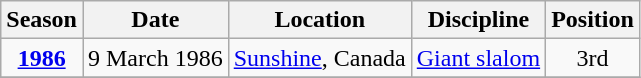<table class="wikitable" style="text-align:center; font-size:100%;">
<tr>
<th>Season</th>
<th>Date</th>
<th>Location</th>
<th>Discipline</th>
<th>Position</th>
</tr>
<tr>
<td align=center><strong><a href='#'>1986</a></strong></td>
<td align="right">9 March 1986</td>
<td align="left"> <a href='#'>Sunshine</a>, Canada</td>
<td><a href='#'>Giant slalom</a></td>
<td>3rd</td>
</tr>
<tr>
</tr>
</table>
